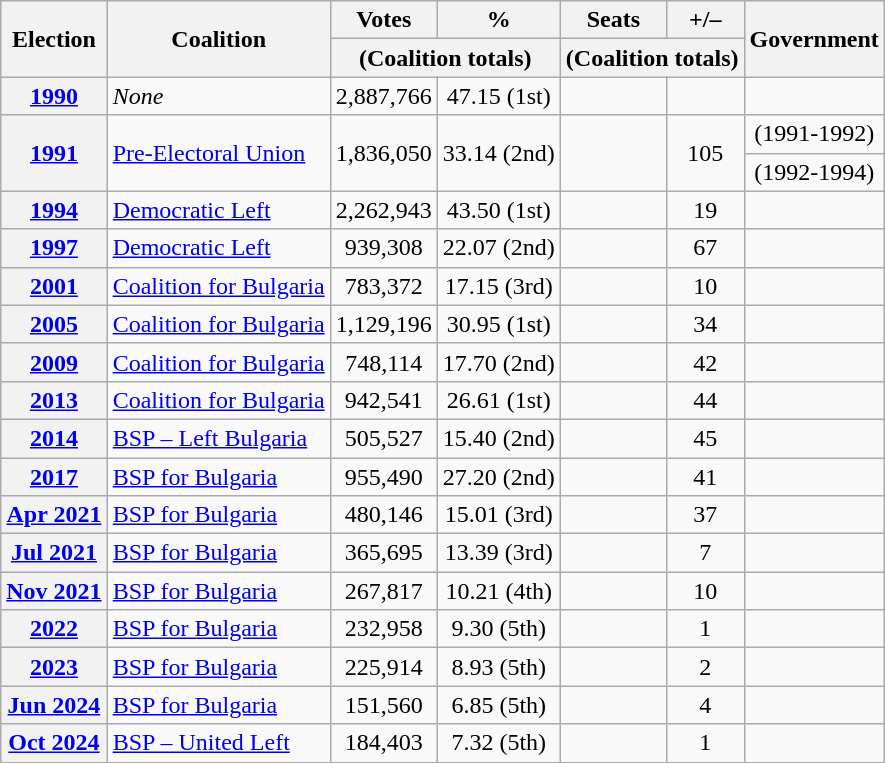<table class="wikitable" style="text-align:center">
<tr>
<th rowspan=2>Election</th>
<th rowspan=2>Coalition</th>
<th>Votes</th>
<th>%</th>
<th>Seats</th>
<th>+/–</th>
<th rowspan=2>Government</th>
</tr>
<tr>
<th colspan="2">(Coalition totals)</th>
<th colspan=2>(Coalition totals)</th>
</tr>
<tr>
<th><a href='#'>1990</a></th>
<td align=left><em>None</em></td>
<td>2,887,766</td>
<td>47.15 (1st)</td>
<td></td>
<td></td>
<td></td>
</tr>
<tr>
<th rowspan="2"><a href='#'>1991</a></th>
<td rowspan="2" align=left><a href='#'>Pre-Electoral Union</a></td>
<td rowspan="2">1,836,050</td>
<td rowspan="2">33.14 (2nd)</td>
<td rowspan="2"></td>
<td rowspan="2"> 105</td>
<td> (1991-1992)</td>
</tr>
<tr>
<td> (1992-1994)</td>
</tr>
<tr>
<th><a href='#'>1994</a></th>
<td align=left><a href='#'>Democratic Left</a></td>
<td>2,262,943</td>
<td>43.50 (1st)</td>
<td></td>
<td> 19</td>
<td></td>
</tr>
<tr>
<th><a href='#'>1997</a></th>
<td align=left><a href='#'>Democratic Left</a></td>
<td>939,308</td>
<td>22.07 (2nd)</td>
<td></td>
<td> 67</td>
<td></td>
</tr>
<tr>
<th><a href='#'>2001</a></th>
<td align=left><a href='#'>Coalition for Bulgaria</a></td>
<td>783,372</td>
<td>17.15 (3rd)</td>
<td></td>
<td> 10</td>
<td></td>
</tr>
<tr>
<th><a href='#'>2005</a></th>
<td align=left><a href='#'>Coalition for Bulgaria</a></td>
<td>1,129,196</td>
<td>30.95 (1st)</td>
<td></td>
<td> 34</td>
<td></td>
</tr>
<tr>
<th><a href='#'>2009</a></th>
<td align=left><a href='#'>Coalition for Bulgaria</a></td>
<td>748,114</td>
<td>17.70 (2nd)</td>
<td></td>
<td> 42</td>
<td></td>
</tr>
<tr>
<th><a href='#'>2013</a></th>
<td align=left><a href='#'>Coalition for Bulgaria</a></td>
<td>942,541</td>
<td>26.61 (1st)</td>
<td></td>
<td> 44</td>
<td></td>
</tr>
<tr>
<th><a href='#'>2014</a></th>
<td align=left><a href='#'>BSP – Left Bulgaria</a></td>
<td>505,527</td>
<td>15.40 (2nd)</td>
<td></td>
<td> 45</td>
<td></td>
</tr>
<tr>
<th><a href='#'>2017</a></th>
<td align=left><a href='#'>BSP for Bulgaria</a></td>
<td>955,490</td>
<td>27.20 (2nd)</td>
<td></td>
<td> 41</td>
<td></td>
</tr>
<tr>
<th><a href='#'>Apr 2021</a></th>
<td align=left><a href='#'>BSP for Bulgaria</a></td>
<td>480,146</td>
<td>15.01 (3rd)</td>
<td></td>
<td> 37</td>
<td></td>
</tr>
<tr>
<th><a href='#'>Jul 2021</a></th>
<td align=left><a href='#'>BSP for Bulgaria</a></td>
<td>365,695</td>
<td>13.39 (3rd)</td>
<td></td>
<td> 7</td>
<td></td>
</tr>
<tr>
<th><a href='#'>Nov 2021</a></th>
<td align=left><a href='#'>BSP for Bulgaria</a></td>
<td>267,817</td>
<td>10.21 (4th)</td>
<td></td>
<td> 10</td>
<td></td>
</tr>
<tr>
<th><a href='#'>2022</a></th>
<td align=left><a href='#'>BSP for Bulgaria</a></td>
<td>232,958</td>
<td>9.30 (5th)</td>
<td></td>
<td> 1</td>
<td></td>
</tr>
<tr>
<th><a href='#'>2023</a></th>
<td align=left><a href='#'>BSP for Bulgaria</a></td>
<td>225,914</td>
<td>8.93 (5th)</td>
<td></td>
<td> 2</td>
<td></td>
</tr>
<tr>
<th><a href='#'>Jun 2024</a></th>
<td align=left><a href='#'>BSP for Bulgaria</a></td>
<td>151,560</td>
<td>6.85 (5th)</td>
<td></td>
<td> 4</td>
<td></td>
</tr>
<tr>
<th><a href='#'>Oct 2024</a></th>
<td align=left><a href='#'>BSP – United Left</a></td>
<td>184,403</td>
<td>7.32 (5th)</td>
<td></td>
<td> 1</td>
<td></td>
</tr>
</table>
